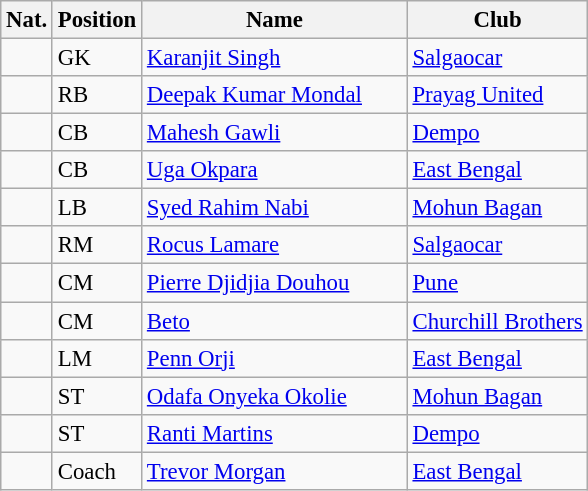<table class="wikitable sortable" style="text-align:left; font-size:95%;">
<tr>
<th class="unsortable" style="width:24px;">Nat.</th>
<th class="unsortable">Position</th>
<th class="unsortable" style="width:170px;">Name</th>
<th class="unsortable">Club</th>
</tr>
<tr>
<td></td>
<td>GK</td>
<td><a href='#'>Karanjit Singh</a></td>
<td><a href='#'>Salgaocar</a></td>
</tr>
<tr>
<td></td>
<td>RB</td>
<td><a href='#'>Deepak Kumar Mondal</a></td>
<td><a href='#'>Prayag United</a></td>
</tr>
<tr>
<td></td>
<td>CB</td>
<td><a href='#'>Mahesh Gawli</a></td>
<td><a href='#'>Dempo</a></td>
</tr>
<tr>
<td></td>
<td>CB</td>
<td><a href='#'>Uga Okpara</a></td>
<td><a href='#'>East Bengal</a></td>
</tr>
<tr>
<td></td>
<td>LB</td>
<td><a href='#'>Syed Rahim Nabi</a></td>
<td><a href='#'>Mohun Bagan</a></td>
</tr>
<tr>
<td></td>
<td>RM</td>
<td><a href='#'>Rocus Lamare</a></td>
<td><a href='#'>Salgaocar</a></td>
</tr>
<tr>
<td></td>
<td>CM</td>
<td><a href='#'>Pierre Djidjia Douhou</a></td>
<td><a href='#'>Pune</a></td>
</tr>
<tr>
<td></td>
<td>CM</td>
<td><a href='#'>Beto</a></td>
<td><a href='#'>Churchill Brothers</a></td>
</tr>
<tr>
<td></td>
<td>LM</td>
<td><a href='#'>Penn Orji</a></td>
<td><a href='#'>East Bengal</a></td>
</tr>
<tr>
<td></td>
<td>ST</td>
<td><a href='#'>Odafa Onyeka Okolie</a></td>
<td><a href='#'>Mohun Bagan</a></td>
</tr>
<tr>
<td></td>
<td>ST</td>
<td><a href='#'>Ranti Martins</a></td>
<td><a href='#'>Dempo</a></td>
</tr>
<tr>
<td></td>
<td>Coach</td>
<td><a href='#'>Trevor Morgan</a></td>
<td><a href='#'>East Bengal</a></td>
</tr>
</table>
